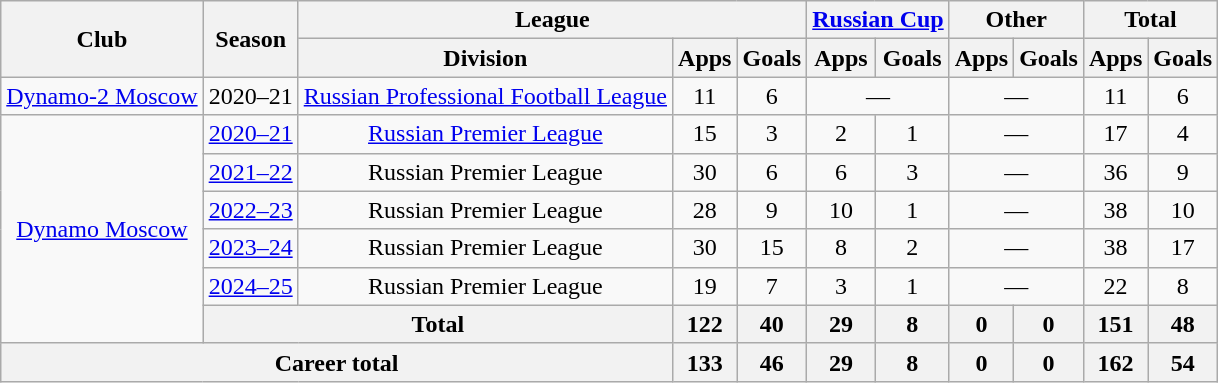<table class="wikitable" style="text-align: center;">
<tr>
<th rowspan="2">Club</th>
<th rowspan="2">Season</th>
<th colspan="3">League</th>
<th colspan="2"><a href='#'>Russian Cup</a></th>
<th colspan="2">Other</th>
<th colspan="2">Total</th>
</tr>
<tr>
<th>Division</th>
<th>Apps</th>
<th>Goals</th>
<th>Apps</th>
<th>Goals</th>
<th>Apps</th>
<th>Goals</th>
<th>Apps</th>
<th>Goals</th>
</tr>
<tr>
<td><a href='#'>Dynamo-2 Moscow</a></td>
<td>2020–21</td>
<td><a href='#'>Russian Professional Football League</a></td>
<td>11</td>
<td>6</td>
<td colspan="2">—</td>
<td colspan="2">—</td>
<td>11</td>
<td>6</td>
</tr>
<tr>
<td rowspan="6"><a href='#'>Dynamo Moscow</a></td>
<td><a href='#'>2020–21</a></td>
<td><a href='#'>Russian Premier League</a></td>
<td>15</td>
<td>3</td>
<td>2</td>
<td>1</td>
<td colspan="2">—</td>
<td>17</td>
<td>4</td>
</tr>
<tr>
<td><a href='#'>2021–22</a></td>
<td>Russian Premier League</td>
<td>30</td>
<td>6</td>
<td>6</td>
<td>3</td>
<td colspan="2">—</td>
<td>36</td>
<td>9</td>
</tr>
<tr>
<td><a href='#'>2022–23</a></td>
<td>Russian Premier League</td>
<td>28</td>
<td>9</td>
<td>10</td>
<td>1</td>
<td colspan="2">—</td>
<td>38</td>
<td>10</td>
</tr>
<tr>
<td><a href='#'>2023–24</a></td>
<td>Russian Premier League</td>
<td>30</td>
<td>15</td>
<td>8</td>
<td>2</td>
<td colspan="2">—</td>
<td>38</td>
<td>17</td>
</tr>
<tr>
<td><a href='#'>2024–25</a></td>
<td>Russian Premier League</td>
<td>19</td>
<td>7</td>
<td>3</td>
<td>1</td>
<td colspan="2">—</td>
<td>22</td>
<td>8</td>
</tr>
<tr>
<th colspan="2">Total</th>
<th>122</th>
<th>40</th>
<th>29</th>
<th>8</th>
<th>0</th>
<th>0</th>
<th>151</th>
<th>48</th>
</tr>
<tr>
<th colspan="3">Career total</th>
<th>133</th>
<th>46</th>
<th>29</th>
<th>8</th>
<th>0</th>
<th>0</th>
<th>162</th>
<th>54</th>
</tr>
</table>
